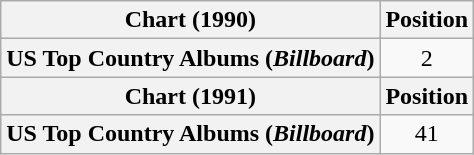<table class="wikitable plainrowheaders" style="text-align:center">
<tr>
<th scope="col">Chart (1990)</th>
<th scope="col">Position</th>
</tr>
<tr>
<th scope="row">US Top Country Albums (<em>Billboard</em>)</th>
<td>2</td>
</tr>
<tr>
<th scope="col">Chart (1991)</th>
<th scope="col">Position</th>
</tr>
<tr>
<th scope="row">US Top Country Albums (<em>Billboard</em>)</th>
<td>41</td>
</tr>
</table>
